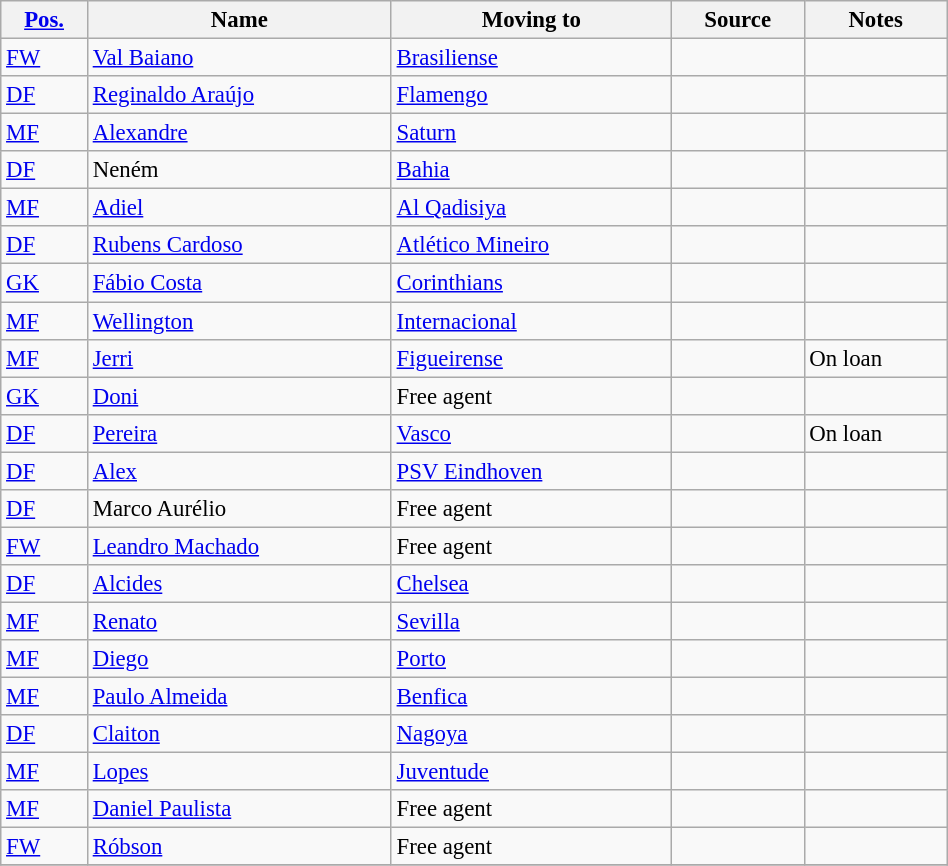<table class="wikitable sortable" style="width:50%; text-align:center; font-size:95%; text-align:left;">
<tr>
<th><a href='#'>Pos.</a></th>
<th>Name</th>
<th>Moving to</th>
<th>Source</th>
<th>Notes</th>
</tr>
<tr>
<td><a href='#'>FW</a></td>
<td style="text-align:left;"> <a href='#'>Val Baiano</a></td>
<td style="text-align:left;"> <a href='#'>Brasiliense</a></td>
<td></td>
<td></td>
</tr>
<tr>
<td><a href='#'>DF</a></td>
<td style="text-align:left;"> <a href='#'>Reginaldo Araújo</a></td>
<td style="text-align:left;"> <a href='#'>Flamengo</a></td>
<td></td>
<td></td>
</tr>
<tr>
<td><a href='#'>MF</a></td>
<td style="text-align:left;"> <a href='#'>Alexandre</a></td>
<td style="text-align:left;"> <a href='#'>Saturn</a></td>
<td></td>
<td></td>
</tr>
<tr>
<td><a href='#'>DF</a></td>
<td style="text-align:left;"> Neném</td>
<td style="text-align:left;"> <a href='#'>Bahia</a></td>
<td></td>
<td></td>
</tr>
<tr>
<td><a href='#'>MF</a></td>
<td style="text-align:left;"> <a href='#'>Adiel</a></td>
<td style="text-align:left;"> <a href='#'>Al Qadisiya</a></td>
<td></td>
<td></td>
</tr>
<tr>
<td><a href='#'>DF</a></td>
<td style="text-align:left;"> <a href='#'>Rubens Cardoso</a></td>
<td style="text-align:left;"> <a href='#'>Atlético Mineiro</a></td>
<td></td>
<td></td>
</tr>
<tr>
<td><a href='#'>GK</a></td>
<td style="text-align:left;"> <a href='#'>Fábio Costa</a></td>
<td style="text-align:left;"> <a href='#'>Corinthians</a></td>
<td></td>
<td></td>
</tr>
<tr>
<td><a href='#'>MF</a></td>
<td style="text-align:left;"> <a href='#'>Wellington</a></td>
<td style="text-align:left;"> <a href='#'>Internacional</a></td>
<td></td>
<td></td>
</tr>
<tr>
<td><a href='#'>MF</a></td>
<td style="text-align:left;"> <a href='#'>Jerri</a></td>
<td style="text-align:left;"> <a href='#'>Figueirense</a></td>
<td></td>
<td>On loan</td>
</tr>
<tr>
<td><a href='#'>GK</a></td>
<td style="text-align:left;"> <a href='#'>Doni</a></td>
<td style="text-align:left;">Free agent</td>
<td></td>
<td></td>
</tr>
<tr>
<td><a href='#'>DF</a></td>
<td style="text-align:left;"> <a href='#'>Pereira</a></td>
<td style="text-align:left;"> <a href='#'>Vasco</a></td>
<td></td>
<td>On loan</td>
</tr>
<tr>
<td><a href='#'>DF</a></td>
<td style="text-align:left;"> <a href='#'>Alex</a></td>
<td style="text-align:left;"> <a href='#'>PSV Eindhoven</a></td>
<td></td>
<td></td>
</tr>
<tr>
<td><a href='#'>DF</a></td>
<td style="text-align:left;"> Marco Aurélio</td>
<td style="text-align:left;">Free agent</td>
<td></td>
<td></td>
</tr>
<tr>
<td><a href='#'>FW</a></td>
<td style="text-align:left;"> <a href='#'>Leandro Machado</a></td>
<td style="text-align:left;">Free agent</td>
<td></td>
<td></td>
</tr>
<tr>
<td><a href='#'>DF</a></td>
<td style="text-align:left;">  <a href='#'>Alcides</a></td>
<td style="text-align:left;"> <a href='#'>Chelsea</a></td>
<td></td>
<td></td>
</tr>
<tr>
<td><a href='#'>MF</a></td>
<td style="text-align:left;"> <a href='#'>Renato</a></td>
<td style="text-align:left;"> <a href='#'>Sevilla</a></td>
<td></td>
<td></td>
</tr>
<tr>
<td><a href='#'>MF</a></td>
<td style="text-align:left;"> <a href='#'>Diego</a></td>
<td style="text-align:left;"> <a href='#'>Porto</a></td>
<td></td>
<td></td>
</tr>
<tr>
<td><a href='#'>MF</a></td>
<td style="text-align:left;"> <a href='#'>Paulo Almeida</a></td>
<td style="text-align:left;"> <a href='#'>Benfica</a></td>
<td></td>
<td></td>
</tr>
<tr>
<td><a href='#'>DF</a></td>
<td style="text-align:left;"> <a href='#'>Claiton</a></td>
<td style="text-align:left;"> <a href='#'>Nagoya</a></td>
<td></td>
<td></td>
</tr>
<tr>
<td><a href='#'>MF</a></td>
<td style="text-align:left;"> <a href='#'>Lopes</a></td>
<td style="text-align:left;"> <a href='#'>Juventude</a></td>
<td></td>
<td></td>
</tr>
<tr>
<td><a href='#'>MF</a></td>
<td style="text-align:left;"> <a href='#'>Daniel Paulista</a></td>
<td style="text-align:left;">Free agent</td>
<td></td>
<td></td>
</tr>
<tr>
<td><a href='#'>FW</a></td>
<td style="text-align:left;"> <a href='#'>Róbson</a></td>
<td style="text-align:left;">Free agent</td>
<td></td>
<td></td>
</tr>
<tr>
</tr>
</table>
